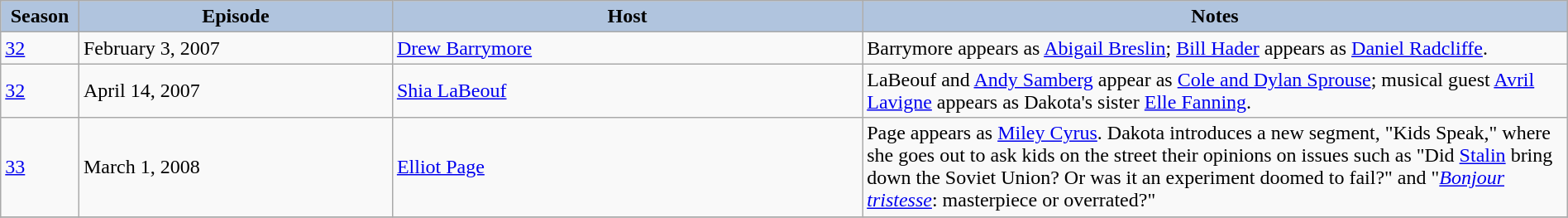<table class="wikitable" style="width:100%;">
<tr>
<th style="background:#B0C4DE;" width="5%">Season</th>
<th style="background:#B0C4DE;" width="20%">Episode</th>
<th style="background:#B0C4DE;" width="30%">Host</th>
<th style="background:#B0C4DE;" width="45%">Notes</th>
</tr>
<tr>
<td><a href='#'>32</a></td>
<td>February 3, 2007</td>
<td><a href='#'>Drew Barrymore</a></td>
<td>Barrymore appears as <a href='#'>Abigail Breslin</a>; <a href='#'>Bill Hader</a> appears as <a href='#'>Daniel Radcliffe</a>.</td>
</tr>
<tr>
<td><a href='#'>32</a></td>
<td>April 14, 2007</td>
<td><a href='#'>Shia LaBeouf</a></td>
<td>LaBeouf and <a href='#'>Andy Samberg</a> appear as <a href='#'>Cole and Dylan Sprouse</a>; musical guest <a href='#'>Avril Lavigne</a> appears as Dakota's sister <a href='#'>Elle Fanning</a>.</td>
</tr>
<tr>
<td><a href='#'>33</a></td>
<td>March 1, 2008</td>
<td><a href='#'>Elliot Page</a></td>
<td>Page appears as <a href='#'>Miley Cyrus</a>. Dakota introduces a new segment, "Kids Speak," where she goes out to ask kids on the street their opinions on issues such as "Did <a href='#'>Stalin</a> bring down the Soviet Union? Or was it an experiment doomed to fail?" and "<em><a href='#'>Bonjour tristesse</a></em>: masterpiece or overrated?"</td>
</tr>
<tr>
</tr>
</table>
